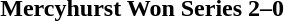<table class="noborder" style="text-align: center; border: none; width: 100%">
<tr>
<th width="97%"><strong>Mercyhurst Won Series 2–0</strong></th>
<th width="3%"></th>
</tr>
</table>
